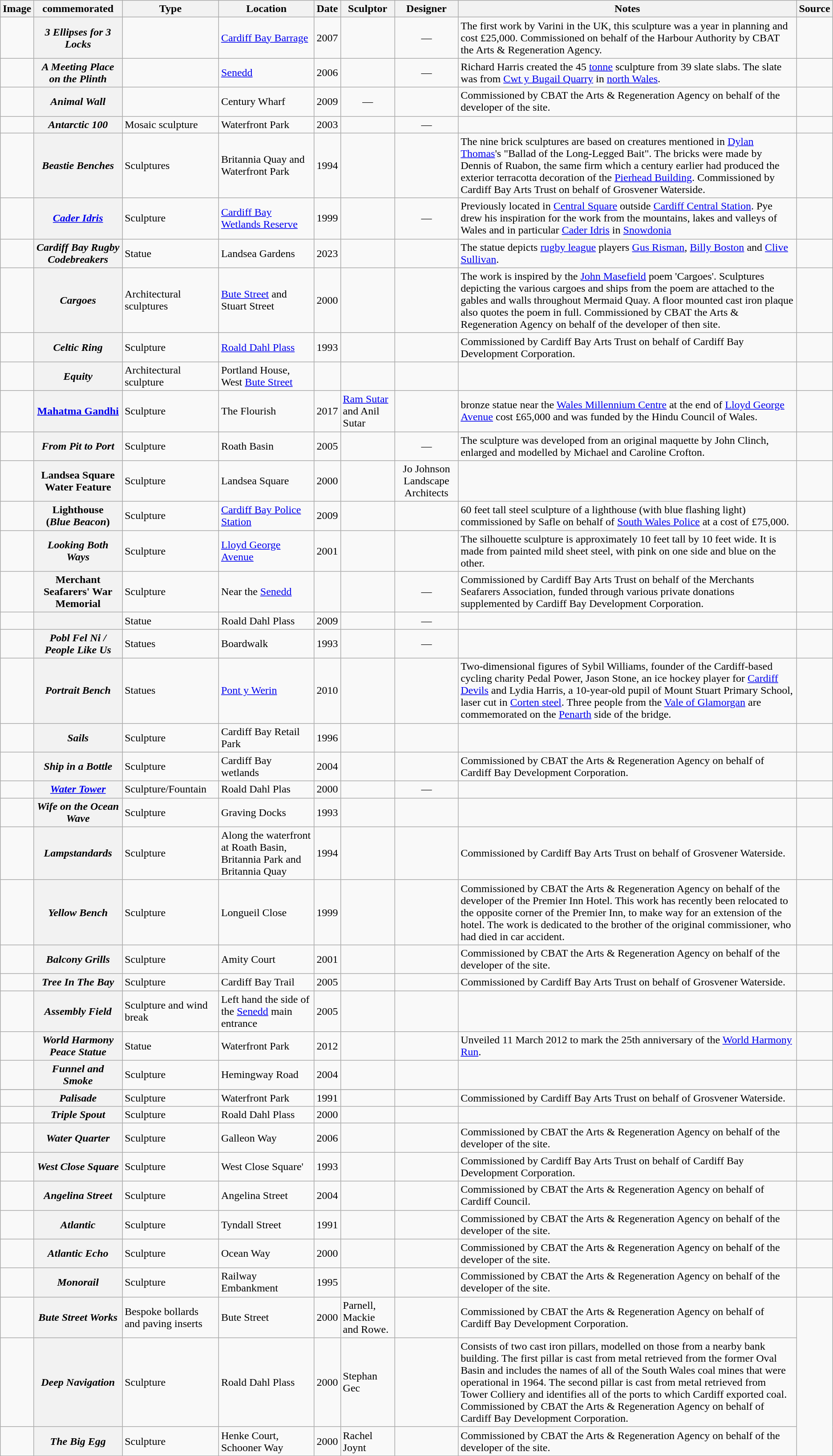<table class="wikitable sortable">
<tr>
<th class="unsortable">Image</th>
<th> commemorated</th>
<th>Type</th>
<th>Location</th>
<th>Date</th>
<th>Sculptor</th>
<th> Designer</th>
<th>Notes</th>
<th class="unsortable">Source</th>
</tr>
<tr>
<td></td>
<th><em>3 Ellipses for 3 Locks</em></th>
<td></td>
<td><a href='#'>Cardiff Bay Barrage</a></td>
<td>2007</td>
<td></td>
<td align="center">—</td>
<td>The first work by Varini in the UK, this sculpture was a year in planning and cost £25,000. Commissioned on behalf of the Harbour Authority by CBAT the Arts & Regeneration Agency.</td>
<td></td>
</tr>
<tr>
<td></td>
<th><em>A Meeting Place on the Plinth</em></th>
<td></td>
<td><a href='#'>Senedd</a></td>
<td>2006</td>
<td></td>
<td align="center">—</td>
<td>Richard Harris created the 45 <a href='#'>tonne</a> sculpture from 39 slate slabs. The slate was from <a href='#'>Cwt y Bugail Quarry</a> in <a href='#'>north Wales</a>.</td>
<td></td>
</tr>
<tr>
<td></td>
<th><em>Animal Wall</em></th>
<td></td>
<td>Century Wharf</td>
<td>2009</td>
<td align="center">—</td>
<td></td>
<td>Commissioned by CBAT the Arts & Regeneration Agency on behalf of the developer of the site.</td>
<td></td>
</tr>
<tr>
<td></td>
<th><em>Antarctic 100</em><br></th>
<td>Mosaic sculpture</td>
<td>Waterfront Park</td>
<td>2003</td>
<td></td>
<td align="center">—</td>
<td></td>
<td></td>
</tr>
<tr>
<td></td>
<th><em>Beastie Benches</em></th>
<td>Sculptures</td>
<td>Britannia Quay and Waterfront Park</td>
<td>1994</td>
<td></td>
<td></td>
<td>The nine brick sculptures are based on creatures mentioned in <a href='#'>Dylan Thomas</a>'s "Ballad of the Long-Legged Bait". The bricks were made by Dennis of Ruabon, the same firm which a century earlier had produced the exterior terracotta decoration of the <a href='#'>Pierhead Building</a>. Commissioned by Cardiff Bay Arts Trust on behalf of Grosvener Waterside.</td>
<td></td>
</tr>
<tr>
<td></td>
<th><em><a href='#'>Cader Idris</a></em></th>
<td>Sculpture</td>
<td><a href='#'>Cardiff Bay Wetlands Reserve</a></td>
<td>1999</td>
<td></td>
<td align="center">—</td>
<td>Previously located in <a href='#'>Central Square</a> outside <a href='#'>Cardiff Central Station</a>. Pye drew his inspiration for the work from the mountains, lakes and valleys of Wales and in particular <a href='#'>Cader Idris</a> in <a href='#'>Snowdonia</a></td>
<td></td>
</tr>
<tr>
<td></td>
<th><em>Cardiff Bay Rugby Codebreakers</em></th>
<td>Statue</td>
<td>Landsea Gardens</td>
<td>2023</td>
<td></td>
<td></td>
<td>The statue depicts <a href='#'>rugby league</a> players <a href='#'>Gus Risman</a>, <a href='#'>Billy Boston</a> and <a href='#'>Clive Sullivan</a>.</td>
<td></td>
</tr>
<tr>
<td></td>
<th><em>Cargoes</em></th>
<td>Architectural sculptures</td>
<td><a href='#'>Bute Street</a> and Stuart Street</td>
<td>2000</td>
<td></td>
<td></td>
<td>The work is inspired by the <a href='#'>John Masefield</a> poem 'Cargoes'. Sculptures depicting the various cargoes and ships from the poem are attached to the gables and walls throughout  Mermaid Quay. A floor mounted cast iron plaque also quotes the poem in full. Commissioned by CBAT the Arts & Regeneration Agency on behalf of the developer of then site.</td>
<td></td>
</tr>
<tr>
<td></td>
<th><em>Celtic Ring</em></th>
<td>Sculpture</td>
<td><a href='#'>Roald Dahl Plass</a></td>
<td>1993</td>
<td></td>
<td></td>
<td>Commissioned by Cardiff Bay Arts Trust on behalf of Cardiff Bay Development Corporation.</td>
<td></td>
</tr>
<tr>
<td></td>
<th><em>Equity</em></th>
<td>Architectural sculpture</td>
<td>Portland House, West <a href='#'>Bute Street</a></td>
<td></td>
<td></td>
<td></td>
<td></td>
<td></td>
</tr>
<tr>
<td></td>
<th><a href='#'>Mahatma Gandhi</a></th>
<td>Sculpture</td>
<td>The Flourish</td>
<td>2017</td>
<td><a href='#'>Ram Sutar</a> and Anil Sutar</td>
<td></td>
<td> bronze statue near the <a href='#'>Wales Millennium Centre</a> at the end of <a href='#'>Lloyd George Avenue</a> cost £65,000 and was funded by the Hindu Council of Wales.</td>
<td></td>
</tr>
<tr>
<td></td>
<th><em>From Pit to Port</em></th>
<td>Sculpture</td>
<td>Roath Basin</td>
<td>2005</td>
<td></td>
<td align="center">—</td>
<td>The sculpture was developed from an original maquette by John Clinch, enlarged and modelled by Michael and Caroline Crofton.</td>
<td></td>
</tr>
<tr>
<td></td>
<th>Landsea Square Water Feature</th>
<td>Sculpture</td>
<td>Landsea Square</td>
<td>2000</td>
<td></td>
<td align="center">Jo Johnson Landscape Architects</td>
<td></td>
<td></td>
</tr>
<tr>
<td></td>
<th>Lighthouse<br>(<em>Blue Beacon</em>)</th>
<td>Sculpture</td>
<td><a href='#'>Cardiff Bay Police Station</a></td>
<td>2009</td>
<td></td>
<td></td>
<td>60 feet tall steel sculpture of a lighthouse (with blue flashing light) commissioned by Safle on behalf of <a href='#'>South Wales Police</a> at a cost of £75,000.</td>
<td></td>
</tr>
<tr>
<td></td>
<th><em>Looking Both Ways</em></th>
<td>Sculpture</td>
<td><a href='#'>Lloyd George Avenue</a></td>
<td>2001</td>
<td></td>
<td></td>
<td>The silhouette sculpture is approximately 10 feet tall by 10 feet wide. It is made from painted mild sheet steel, with pink on one side and blue on the other.</td>
<td></td>
</tr>
<tr>
<td></td>
<th>Merchant Seafarers' War Memorial</th>
<td>Sculpture</td>
<td>Near the <a href='#'>Senedd</a></td>
<td></td>
<td></td>
<td align="center">—</td>
<td>Commissioned by Cardiff Bay Arts Trust on behalf of the Merchants Seafarers Association, funded through various private donations supplemented by Cardiff Bay Development Corporation.</td>
<td></td>
</tr>
<tr>
<td></td>
<th></th>
<td>Statue</td>
<td>Roald Dahl Plass</td>
<td>2009</td>
<td></td>
<td align="center">—</td>
<td></td>
<td></td>
</tr>
<tr>
<td></td>
<th><em>Pobl Fel Ni / People Like Us</em></th>
<td>Statues</td>
<td>Boardwalk</td>
<td>1993</td>
<td></td>
<td align="center">—</td>
<td></td>
<td></td>
</tr>
<tr>
<td></td>
<th><em>Portrait Bench</em></th>
<td>Statues</td>
<td><a href='#'>Pont y Werin</a></td>
<td>2010</td>
<td></td>
<td></td>
<td>Two-dimensional figures of Sybil Williams, founder of the Cardiff-based cycling charity Pedal Power, Jason Stone, an ice hockey player for <a href='#'>Cardiff Devils</a> and Lydia Harris, a 10-year-old pupil of Mount Stuart Primary School, laser cut in <a href='#'>Corten steel</a>. Three people from the <a href='#'>Vale of Glamorgan</a> are commemorated on the <a href='#'>Penarth</a> side of the bridge.</td>
<td></td>
</tr>
<tr>
<td></td>
<th><em>Sails</em></th>
<td>Sculpture</td>
<td>Cardiff Bay Retail Park</td>
<td>1996</td>
<td></td>
<td></td>
<td></td>
<td></td>
</tr>
<tr>
<td></td>
<th><em>Ship in a Bottle</em></th>
<td>Sculpture</td>
<td>Cardiff Bay wetlands</td>
<td>2004</td>
<td></td>
<td></td>
<td>Commissioned by CBAT the Arts & Regeneration Agency on behalf of Cardiff Bay Development Corporation.</td>
<td></td>
</tr>
<tr>
<td></td>
<th><em><a href='#'>Water Tower</a></em></th>
<td>Sculpture/Fountain</td>
<td>Roald Dahl Plas</td>
<td>2000</td>
<td></td>
<td align="center">—</td>
<td></td>
<td></td>
</tr>
<tr>
<td></td>
<th><em>Wife on the Ocean Wave</em></th>
<td>Sculpture</td>
<td>Graving Docks</td>
<td>1993</td>
<td></td>
<td></td>
<td></td>
<td></td>
</tr>
<tr>
<td></td>
<th><em>Lampstandards</em></th>
<td>Sculpture</td>
<td>Along the waterfront at Roath Basin, Britannia Park and Britannia Quay</td>
<td>1994</td>
<td></td>
<td></td>
<td>Commissioned by Cardiff Bay Arts Trust on behalf of Grosvener Waterside.</td>
<td></td>
</tr>
<tr>
<td></td>
<th><em>Yellow Bench</em></th>
<td>Sculpture</td>
<td>Longueil Close</td>
<td>1999</td>
<td></td>
<td></td>
<td>Commissioned by CBAT the Arts & Regeneration Agency on behalf of the developer of the Premier Inn Hotel. This work has recently been relocated to the opposite corner of the Premier Inn, to make way for an extension of the hotel. The work is dedicated to the brother of the original commissioner, who had died in car accident.</td>
<td></td>
</tr>
<tr>
<td></td>
<th><em>Balcony Grills</em></th>
<td>Sculpture</td>
<td>Amity Court</td>
<td>2001</td>
<td></td>
<td></td>
<td>Commissioned by CBAT the Arts & Regeneration Agency on behalf of the developer of the site.</td>
<td></td>
</tr>
<tr>
<td></td>
<th><em>Tree In The Bay</em></th>
<td>Sculpture</td>
<td>Cardiff Bay Trail</td>
<td>2005</td>
<td></td>
<td></td>
<td>Commissioned by Cardiff Bay Arts Trust on behalf of Grosvener Waterside.</td>
<td></td>
</tr>
<tr>
<td></td>
<th><em>Assembly Field</em></th>
<td>Sculpture and wind break</td>
<td>Left hand the side of the <a href='#'>Senedd</a> main entrance</td>
<td>2005</td>
<td></td>
<td></td>
<td></td>
<td></td>
</tr>
<tr>
<td></td>
<th><em>World Harmony Peace Statue</em><br></th>
<td>Statue</td>
<td>Waterfront Park</td>
<td>2012</td>
<td></td>
<td></td>
<td>Unveiled 11 March 2012 to mark the 25th anniversary of the <a href='#'>World Harmony Run</a>.</td>
<td></td>
</tr>
<tr>
<td></td>
<th><em>Funnel and Smoke</em></th>
<td>Sculpture</td>
<td>Hemingway Road</td>
<td>2004</td>
<td></td>
<td></td>
<td></td>
<td></td>
</tr>
<tr>
</tr>
<tr>
<td></td>
<th><em>Palisade</em></th>
<td>Sculpture</td>
<td>Waterfront Park</td>
<td>1991</td>
<td></td>
<td></td>
<td>Commissioned by Cardiff Bay Arts Trust on behalf of Grosvener Waterside.</td>
<td></td>
</tr>
<tr>
<td></td>
<th><em>Triple Spout</em></th>
<td>Sculpture</td>
<td>Roald Dahl Plass</td>
<td>2000</td>
<td></td>
<td></td>
<td></td>
<td></td>
</tr>
<tr>
<td></td>
<th><em>Water Quarter</em></th>
<td>Sculpture</td>
<td>Galleon Way</td>
<td>2006</td>
<td></td>
<td></td>
<td>Commissioned by CBAT the Arts & Regeneration Agency on behalf of the developer of the site.</td>
<td></td>
</tr>
<tr>
<td></td>
<th><em>West Close Square</em></th>
<td>Sculpture</td>
<td>West Close Square'</td>
<td>1993</td>
<td></td>
<td></td>
<td>Commissioned by Cardiff Bay Arts Trust on behalf of Cardiff Bay Development Corporation.</td>
<td></td>
</tr>
<tr>
<td></td>
<th><em>Angelina Street</em></th>
<td>Sculpture</td>
<td>Angelina Street</td>
<td>2004</td>
<td></td>
<td></td>
<td>Commissioned by CBAT the Arts & Regeneration Agency on behalf of Cardiff Council.</td>
<td></td>
</tr>
<tr>
<td></td>
<th><em>Atlantic</em></th>
<td>Sculpture</td>
<td>Tyndall Street</td>
<td>1991</td>
<td></td>
<td></td>
<td>Commissioned by CBAT the Arts & Regeneration Agency on behalf of the developer of the site.</td>
<td></td>
</tr>
<tr>
<td></td>
<th><em>Atlantic Echo </em></th>
<td>Sculpture</td>
<td>Ocean Way</td>
<td>2000</td>
<td></td>
<td></td>
<td>Commissioned by CBAT the Arts & Regeneration Agency on behalf of the developer of the site.</td>
<td></td>
</tr>
<tr>
<td></td>
<th><em>Monorail</em></th>
<td>Sculpture</td>
<td>Railway Embankment</td>
<td>1995</td>
<td></td>
<td></td>
<td>Commissioned by CBAT the Arts & Regeneration Agency on behalf of the developer of the site.</td>
<td></td>
</tr>
<tr>
<td></td>
<th><em>Bute Street Works</em></th>
<td>Bespoke bollards and paving inserts</td>
<td>Bute Street</td>
<td>2000</td>
<td>Parnell, Mackie and Rowe.</td>
<td></td>
<td>Commissioned by CBAT the Arts & Regeneration Agency on behalf of Cardiff Bay Development Corporation.</td>
</tr>
<tr>
<td></td>
<th><em>Deep Navigation</em></th>
<td>Sculpture</td>
<td>Roald Dahl Plass</td>
<td>2000</td>
<td>Stephan Gec</td>
<td></td>
<td>Consists of two cast iron pillars, modelled on those from a nearby bank building. The first pillar is cast from metal retrieved from the former Oval Basin and includes the names of all of the South Wales coal mines that were operational in 1964. The second pillar is cast from metal retrieved from Tower Colliery and identifies all of the ports to which Cardiff exported coal. Commissioned by CBAT the Arts & Regeneration Agency on behalf of Cardiff Bay Development Corporation.</td>
</tr>
<tr>
<td></td>
<th><em>The Big Egg</em></th>
<td>Sculpture</td>
<td>Henke Court, Schooner Way</td>
<td>2000</td>
<td>Rachel Joynt</td>
<td></td>
<td>Commissioned by CBAT the Arts & Regeneration Agency on behalf of the developer of the site.</td>
</tr>
</table>
